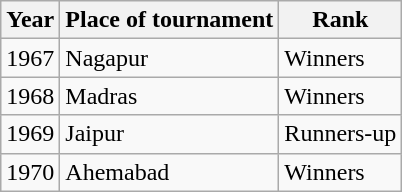<table class="wikitable">
<tr>
<th>Year</th>
<th>Place of tournament</th>
<th>Rank</th>
</tr>
<tr>
<td>1967</td>
<td>Nagapur</td>
<td>Winners</td>
</tr>
<tr>
<td>1968</td>
<td>Madras</td>
<td>Winners</td>
</tr>
<tr>
<td>1969</td>
<td>Jaipur</td>
<td>Runners-up</td>
</tr>
<tr>
<td>1970</td>
<td>Ahemabad</td>
<td>Winners</td>
</tr>
</table>
